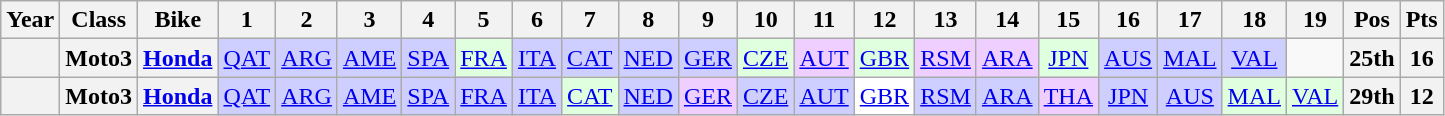<table class="wikitable" style="text-align:center">
<tr>
<th>Year</th>
<th>Class</th>
<th>Bike</th>
<th>1</th>
<th>2</th>
<th>3</th>
<th>4</th>
<th>5</th>
<th>6</th>
<th>7</th>
<th>8</th>
<th>9</th>
<th>10</th>
<th>11</th>
<th>12</th>
<th>13</th>
<th>14</th>
<th>15</th>
<th>16</th>
<th>17</th>
<th>18</th>
<th>19</th>
<th>Pos</th>
<th>Pts</th>
</tr>
<tr>
<th></th>
<th>Moto3</th>
<th><a href='#'>Honda</a></th>
<td style="background:#CFCFFF;"><a href='#'>QAT</a><br></td>
<td style="background:#CFCFFF;"><a href='#'>ARG</a><br></td>
<td style="background:#CFCFFF;"><a href='#'>AME</a><br></td>
<td style="background:#CFCFFF;"><a href='#'>SPA</a><br></td>
<td style="background:#dfffdf;"><a href='#'>FRA</a><br></td>
<td style="background:#CFCFFF;"><a href='#'>ITA</a><br></td>
<td style="background:#CFCFFF;"><a href='#'>CAT</a><br></td>
<td style="background:#CFCFFF;"><a href='#'>NED</a><br></td>
<td style="background:#CFCFFF;"><a href='#'>GER</a><br></td>
<td style="background:#dfffdf;"><a href='#'>CZE</a><br></td>
<td style="background:#EFCFFF;"><a href='#'>AUT</a><br></td>
<td style="background:#dfffdf;"><a href='#'>GBR</a><br></td>
<td style="background:#EFCFFF;"><a href='#'>RSM</a><br></td>
<td style="background:#EFCFFF;"><a href='#'>ARA</a><br></td>
<td style="background:#dfffdf;"><a href='#'>JPN</a><br></td>
<td style="background:#CFCFFF;"><a href='#'>AUS</a><br></td>
<td style="background:#CFCFFF;"><a href='#'>MAL</a><br></td>
<td style="background:#CFCFFF;"><a href='#'>VAL</a><br></td>
<td></td>
<th>25th</th>
<th>16</th>
</tr>
<tr>
<th></th>
<th>Moto3</th>
<th><a href='#'>Honda</a></th>
<td style="background:#CFCFFF;"><a href='#'>QAT</a><br></td>
<td style="background:#CFCFFF;"><a href='#'>ARG</a><br></td>
<td style="background:#CFCFFF;"><a href='#'>AME</a><br></td>
<td style="background:#CFCFFF;"><a href='#'>SPA</a><br></td>
<td style="background:#CFCFFF;"><a href='#'>FRA</a><br></td>
<td style="background:#CFCFFF;"><a href='#'>ITA</a><br></td>
<td style="background:#DFFFDF;"><a href='#'>CAT</a><br></td>
<td style="background:#CFCFFF;"><a href='#'>NED</a><br></td>
<td style="background:#EFCFFF;"><a href='#'>GER</a><br></td>
<td style="background:#CFCFFF;"><a href='#'>CZE</a><br></td>
<td style="background:#CFCFFF;"><a href='#'>AUT</a><br></td>
<td style="background:#FFFFFF;"><a href='#'>GBR</a><br></td>
<td style="background:#CFCFFF;"><a href='#'>RSM</a><br></td>
<td style="background:#CFCFFF;"><a href='#'>ARA</a><br></td>
<td style="background:#EFCFFF;"><a href='#'>THA</a><br></td>
<td style="background:#CFCFFF;"><a href='#'>JPN</a><br></td>
<td style="background:#CFCFFF;"><a href='#'>AUS</a><br></td>
<td style="background:#DFFFDF;"><a href='#'>MAL</a><br></td>
<td style="background:#DFFFDF;"><a href='#'>VAL</a><br></td>
<th>29th</th>
<th>12</th>
</tr>
</table>
